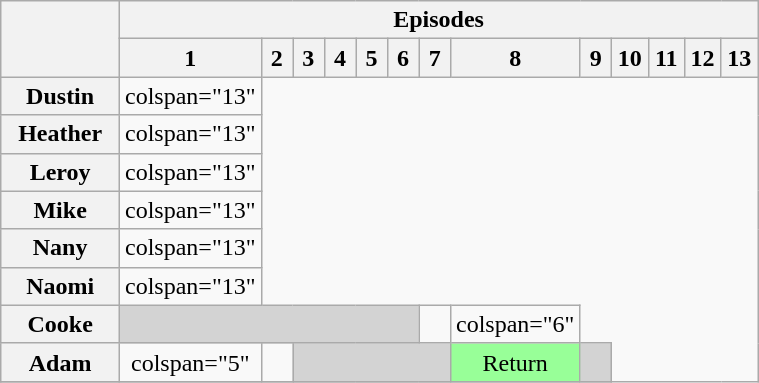<table class="wikitable" style="text-align:center; width:40%;">
<tr>
<th scope="col" rowspan="2" style="width:18%;"></th>
<th scope="colgroup" colspan="13">Episodes</th>
</tr>
<tr>
<th scope="col" style="width:5%;">1</th>
<th scope="col" style="width:5%;">2</th>
<th scope="col" style="width:5%;">3</th>
<th scope="col" style="width:5%;">4</th>
<th scope="col" style="width:5%;">5</th>
<th scope="col" style="width:5%;">6</th>
<th scope="col" style="width:5%;">7</th>
<th scope="col" style="width:5%;">8</th>
<th scope="col" style="width:5%;">9</th>
<th scope="col" style="width:5%;">10</th>
<th scope="col" style="width:5%;">11</th>
<th scope="col" style="width:5%;">12</th>
<th scope="col" style="width:5%;">13</th>
</tr>
<tr>
<th scope="row">Dustin</th>
<td>colspan="13" </td>
</tr>
<tr>
<th scope="row">Heather</th>
<td>colspan="13" </td>
</tr>
<tr>
<th scope="row">Leroy</th>
<td>colspan="13" </td>
</tr>
<tr>
<th scope="row">Mike</th>
<td>colspan="13" </td>
</tr>
<tr>
<th scope="row">Nany</th>
<td>colspan="13" </td>
</tr>
<tr>
<th scope="row">Naomi</th>
<td>colspan="13" </td>
</tr>
<tr>
<th scope="row">Cooke</th>
<td colspan="6" style="background:lightgrey;"></td>
<td></td>
<td>colspan="6" </td>
</tr>
<tr>
<th scope="row">Adam</th>
<td>colspan="5" </td>
<td></td>
<td style="background:lightgrey;" colspan="5"></td>
<td style="background:#98FF98;">Return</td>
<td style="background:lightgray;"></td>
</tr>
<tr>
</tr>
</table>
